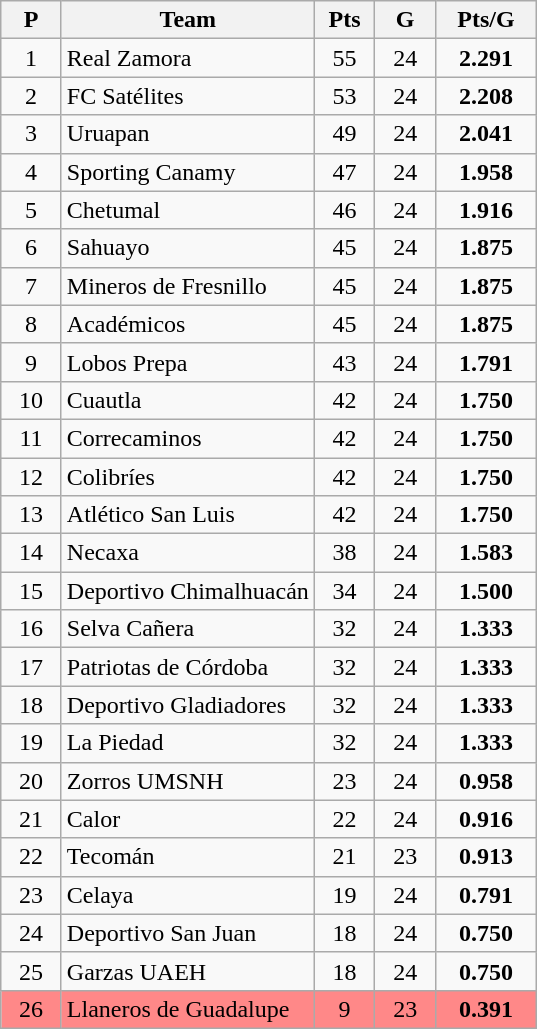<table class="wikitable" style="text-align: center;">
<tr>
<th width=33>P</th>
<th>Team</th>
<th width=33>Pts</th>
<th width=33>G</th>
<th width=60>Pts/G</th>
</tr>
<tr>
<td>1</td>
<td align=left>Real Zamora</td>
<td>55</td>
<td>24</td>
<td><strong>2.291</strong></td>
</tr>
<tr>
<td>2</td>
<td align=left>FC Satélites</td>
<td>53</td>
<td>24</td>
<td><strong>2.208</strong></td>
</tr>
<tr>
<td>3</td>
<td align=left>Uruapan</td>
<td>49</td>
<td>24</td>
<td><strong>2.041</strong></td>
</tr>
<tr>
<td>4</td>
<td align=left>Sporting Canamy</td>
<td>47</td>
<td>24</td>
<td><strong>1.958</strong></td>
</tr>
<tr>
<td>5</td>
<td align=left>Chetumal</td>
<td>46</td>
<td>24</td>
<td><strong>1.916</strong></td>
</tr>
<tr>
<td>6</td>
<td align=left>Sahuayo</td>
<td>45</td>
<td>24</td>
<td><strong>1.875</strong></td>
</tr>
<tr>
<td>7</td>
<td align=left>Mineros de Fresnillo</td>
<td>45</td>
<td>24</td>
<td><strong>1.875</strong></td>
</tr>
<tr>
<td>8</td>
<td align=left>Académicos</td>
<td>45</td>
<td>24</td>
<td><strong>1.875</strong></td>
</tr>
<tr>
<td>9</td>
<td align=left>Lobos Prepa</td>
<td>43</td>
<td>24</td>
<td><strong>1.791</strong></td>
</tr>
<tr>
<td>10</td>
<td align=left>Cuautla</td>
<td>42</td>
<td>24</td>
<td><strong>1.750</strong></td>
</tr>
<tr>
<td>11</td>
<td align=left>Correcaminos</td>
<td>42</td>
<td>24</td>
<td><strong>1.750</strong></td>
</tr>
<tr>
<td>12</td>
<td align=left>Colibríes</td>
<td>42</td>
<td>24</td>
<td><strong>1.750</strong></td>
</tr>
<tr>
<td>13</td>
<td align=left>Atlético San Luis</td>
<td>42</td>
<td>24</td>
<td><strong>1.750</strong></td>
</tr>
<tr>
<td>14</td>
<td align=left>Necaxa</td>
<td>38</td>
<td>24</td>
<td><strong>1.583</strong></td>
</tr>
<tr>
<td>15</td>
<td align=left>Deportivo Chimalhuacán</td>
<td>34</td>
<td>24</td>
<td><strong>1.500</strong></td>
</tr>
<tr>
<td>16</td>
<td align=left>Selva Cañera</td>
<td>32</td>
<td>24</td>
<td><strong>1.333</strong></td>
</tr>
<tr>
<td>17</td>
<td align=left>Patriotas de Córdoba</td>
<td>32</td>
<td>24</td>
<td><strong>1.333</strong></td>
</tr>
<tr>
<td>18</td>
<td align=left>Deportivo Gladiadores</td>
<td>32</td>
<td>24</td>
<td><strong>1.333</strong></td>
</tr>
<tr>
<td>19</td>
<td align=left>La Piedad</td>
<td>32</td>
<td>24</td>
<td><strong>1.333</strong></td>
</tr>
<tr>
<td>20</td>
<td align=left>Zorros UMSNH</td>
<td>23</td>
<td>24</td>
<td><strong>0.958</strong></td>
</tr>
<tr>
<td>21</td>
<td align=left>Calor</td>
<td>22</td>
<td>24</td>
<td><strong>0.916</strong></td>
</tr>
<tr>
<td>22</td>
<td align=left>Tecomán</td>
<td>21</td>
<td>23</td>
<td><strong>0.913</strong></td>
</tr>
<tr>
<td>23</td>
<td align=left>Celaya</td>
<td>19</td>
<td>24</td>
<td><strong>0.791</strong></td>
</tr>
<tr>
<td>24</td>
<td align=left>Deportivo San Juan</td>
<td>18</td>
<td>24</td>
<td><strong>0.750</strong></td>
</tr>
<tr>
<td>25</td>
<td align=left>Garzas UAEH</td>
<td>18</td>
<td>24</td>
<td><strong>0.750</strong></td>
</tr>
<tr bgcolor=#FF8888>
<td>26</td>
<td align=left>Llaneros de Guadalupe</td>
<td>9</td>
<td>23</td>
<td><strong>0.391</strong></td>
</tr>
</table>
